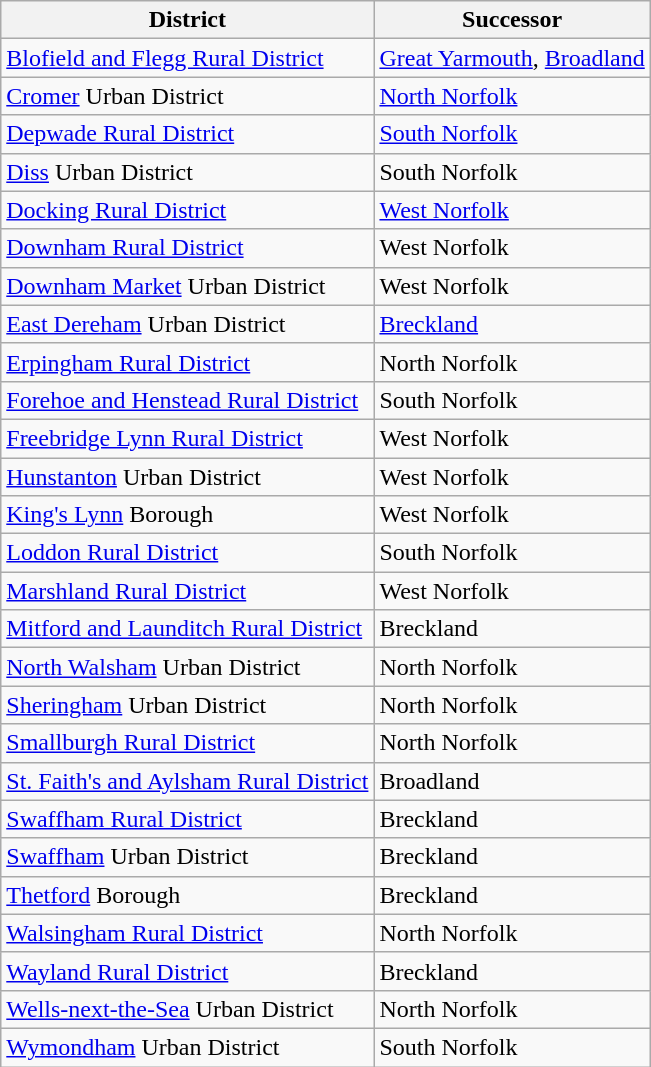<table class="wikitable">
<tr>
<th>District</th>
<th>Successor</th>
</tr>
<tr>
<td><a href='#'>Blofield and Flegg Rural District</a></td>
<td><a href='#'>Great Yarmouth</a>, <a href='#'>Broadland</a></td>
</tr>
<tr>
<td><a href='#'>Cromer</a> Urban District</td>
<td><a href='#'>North Norfolk</a></td>
</tr>
<tr>
<td><a href='#'>Depwade Rural District</a></td>
<td><a href='#'>South Norfolk</a></td>
</tr>
<tr>
<td><a href='#'>Diss</a> Urban District</td>
<td>South Norfolk</td>
</tr>
<tr>
<td><a href='#'>Docking Rural District</a></td>
<td><a href='#'>West Norfolk</a></td>
</tr>
<tr>
<td><a href='#'>Downham Rural District</a></td>
<td>West Norfolk</td>
</tr>
<tr>
<td><a href='#'>Downham Market</a> Urban District</td>
<td>West Norfolk</td>
</tr>
<tr>
<td><a href='#'>East Dereham</a> Urban District</td>
<td><a href='#'>Breckland</a></td>
</tr>
<tr>
<td><a href='#'>Erpingham Rural District</a></td>
<td>North Norfolk</td>
</tr>
<tr>
<td><a href='#'>Forehoe and Henstead Rural District</a></td>
<td>South Norfolk</td>
</tr>
<tr>
<td><a href='#'>Freebridge Lynn Rural District</a></td>
<td>West Norfolk</td>
</tr>
<tr>
<td><a href='#'>Hunstanton</a> Urban District</td>
<td>West Norfolk</td>
</tr>
<tr>
<td><a href='#'>King's Lynn</a> Borough</td>
<td>West Norfolk</td>
</tr>
<tr>
<td><a href='#'>Loddon Rural District</a></td>
<td>South Norfolk</td>
</tr>
<tr>
<td><a href='#'>Marshland Rural District</a></td>
<td>West Norfolk</td>
</tr>
<tr>
<td><a href='#'>Mitford and Launditch Rural District</a></td>
<td>Breckland</td>
</tr>
<tr>
<td><a href='#'>North Walsham</a> Urban District</td>
<td>North Norfolk</td>
</tr>
<tr>
<td><a href='#'>Sheringham</a> Urban District</td>
<td>North Norfolk</td>
</tr>
<tr>
<td><a href='#'>Smallburgh Rural District</a></td>
<td>North Norfolk</td>
</tr>
<tr>
<td><a href='#'>St. Faith's and Aylsham Rural District</a></td>
<td>Broadland</td>
</tr>
<tr>
<td><a href='#'>Swaffham Rural District</a></td>
<td>Breckland</td>
</tr>
<tr>
<td><a href='#'>Swaffham</a> Urban District</td>
<td>Breckland</td>
</tr>
<tr>
<td><a href='#'>Thetford</a> Borough</td>
<td>Breckland</td>
</tr>
<tr>
<td><a href='#'>Walsingham Rural District</a></td>
<td>North Norfolk</td>
</tr>
<tr>
<td><a href='#'>Wayland Rural District</a></td>
<td>Breckland</td>
</tr>
<tr>
<td><a href='#'>Wells-next-the-Sea</a> Urban District</td>
<td>North Norfolk</td>
</tr>
<tr>
<td><a href='#'>Wymondham</a> Urban District</td>
<td>South Norfolk</td>
</tr>
</table>
